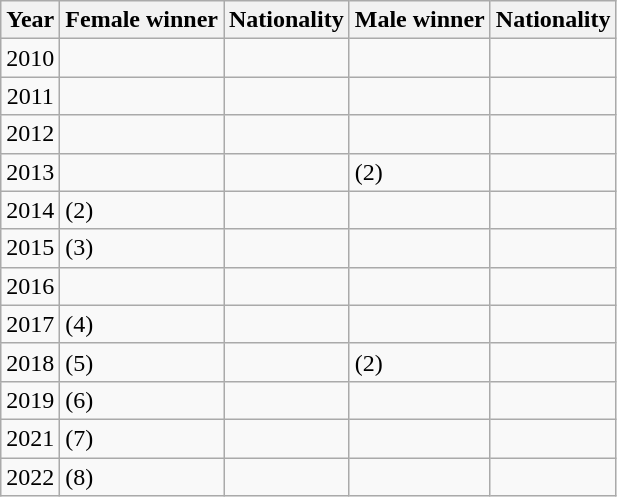<table class="wikitable sortable">
<tr ">
<th><strong>Year</strong></th>
<th><strong>Female winner</strong></th>
<th><strong>Nationality</strong></th>
<th><strong>Male winner</strong></th>
<th><strong>Nationality</strong></th>
</tr>
<tr>
<td align=center>2010</td>
<td></td>
<td style="white-space:nowrap;"></td>
<td></td>
<td style="white-space:nowrap;"></td>
</tr>
<tr>
<td align=center>2011</td>
<td></td>
<td style="white-space:nowrap;"></td>
<td></td>
<td style="white-space:nowrap;"></td>
</tr>
<tr>
<td align=center>2012</td>
<td></td>
<td style="white-space:nowrap;"></td>
<td></td>
<td style="white-space:nowrap;"></td>
</tr>
<tr>
<td align=center>2013</td>
<td></td>
<td style="white-space:nowrap;"></td>
<td> (2)</td>
<td style="white-space:nowrap;"></td>
</tr>
<tr>
<td align=center>2014</td>
<td> (2)</td>
<td style="white-space:nowrap;"></td>
<td></td>
<td style="white-space:nowrap;"></td>
</tr>
<tr>
<td align=center>2015</td>
<td> (3)</td>
<td style="white-space:nowrap;"></td>
<td></td>
<td style="white-space:nowrap;"></td>
</tr>
<tr>
<td align=center>2016</td>
<td></td>
<td style="white-space:nowrap;"></td>
<td></td>
<td style="white-space:nowrap;"></td>
</tr>
<tr>
<td align=center>2017</td>
<td> (4)</td>
<td style="white-space:nowrap;"></td>
<td></td>
<td style="white-space:nowrap;"></td>
</tr>
<tr>
<td align=center>2018</td>
<td> (5)</td>
<td style="white-space:nowrap;"></td>
<td> (2)</td>
<td style="white-space:nowrap;"></td>
</tr>
<tr>
<td align=center>2019</td>
<td> (6)</td>
<td style="white-space:nowrap;"></td>
<td></td>
<td style="white-space:nowrap;"></td>
</tr>
<tr>
<td align=center>2021</td>
<td> (7)</td>
<td style="white-space:nowrap;"></td>
<td></td>
<td style="white-space:nowrap;"></td>
</tr>
<tr>
<td align=center>2022</td>
<td> (8)</td>
<td style="white-space:nowrap;"></td>
<td></td>
<td style="white-space:nowrap;"></td>
</tr>
</table>
